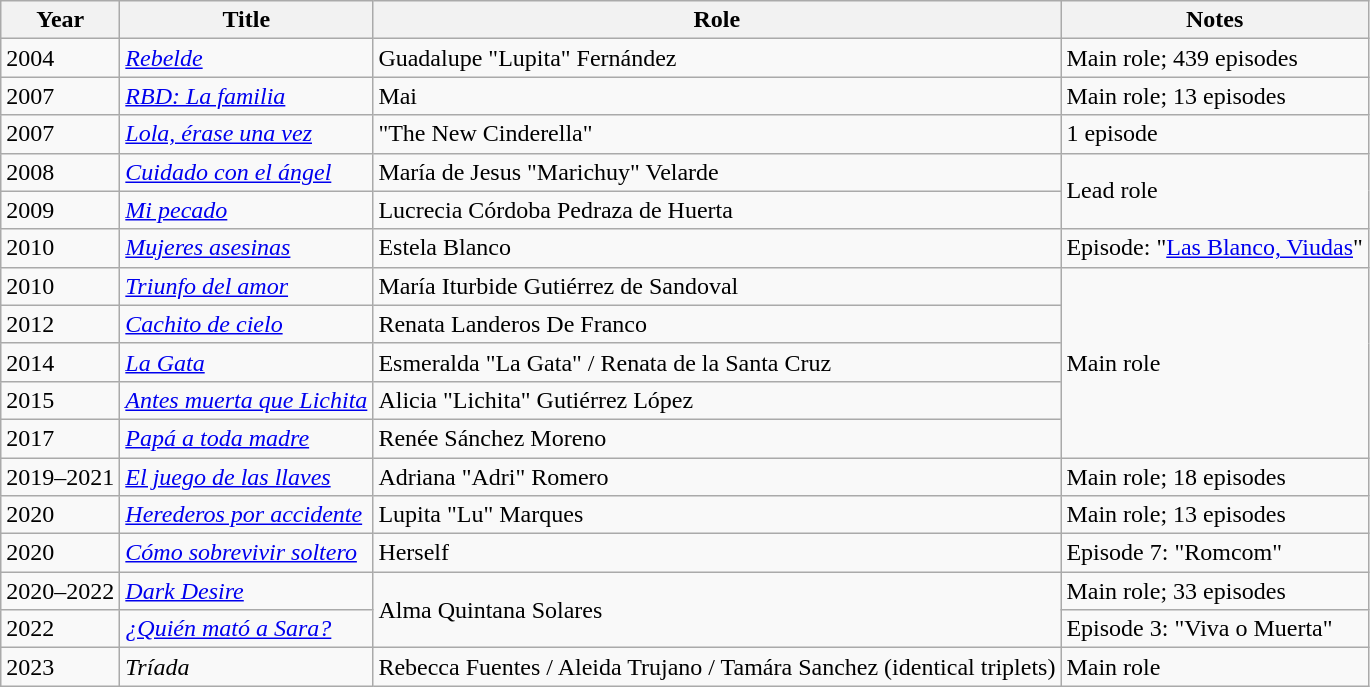<table class="wikitable">
<tr>
<th>Year</th>
<th>Title</th>
<th>Role</th>
<th>Notes</th>
</tr>
<tr>
<td>2004</td>
<td><em><a href='#'>Rebelde</a></em></td>
<td>Guadalupe "Lupita" Fernández</td>
<td>Main role; 439 episodes</td>
</tr>
<tr>
<td>2007</td>
<td><em><a href='#'>RBD: La familia</a></em></td>
<td>Mai</td>
<td>Main role; 13 episodes</td>
</tr>
<tr>
<td>2007</td>
<td><em><a href='#'>Lola, érase una vez</a></em></td>
<td>"The New Cinderella"</td>
<td>1 episode</td>
</tr>
<tr>
<td>2008</td>
<td><em><a href='#'>Cuidado con el ángel</a></em></td>
<td>María de Jesus "Marichuy" Velarde</td>
<td rowspan="2">Lead role</td>
</tr>
<tr>
<td>2009</td>
<td><em><a href='#'>Mi pecado</a></em></td>
<td>Lucrecia Córdoba Pedraza de Huerta</td>
</tr>
<tr>
<td>2010</td>
<td><em><a href='#'>Mujeres asesinas</a></em></td>
<td>Estela Blanco</td>
<td>Episode: "<a href='#'>Las Blanco, Viudas</a>"</td>
</tr>
<tr>
<td>2010</td>
<td><em><a href='#'>Triunfo del amor</a></em></td>
<td>María Iturbide Gutiérrez de Sandoval</td>
<td rowspan="5">Main role</td>
</tr>
<tr>
<td>2012</td>
<td><em><a href='#'>Cachito de cielo</a></em></td>
<td>Renata Landeros De Franco</td>
</tr>
<tr>
<td>2014</td>
<td><em><a href='#'>La Gata</a></em></td>
<td>Esmeralda "La Gata" / Renata de la Santa Cruz</td>
</tr>
<tr>
<td>2015</td>
<td><em><a href='#'>Antes muerta que Lichita</a></em></td>
<td>Alicia "Lichita" Gutiérrez López</td>
</tr>
<tr>
<td>2017</td>
<td><em><a href='#'>Papá a toda madre</a></em></td>
<td>Renée Sánchez Moreno</td>
</tr>
<tr>
<td>2019–2021</td>
<td><em><a href='#'>El juego de las llaves</a></em></td>
<td>Adriana "Adri" Romero</td>
<td>Main role; 18 episodes</td>
</tr>
<tr>
<td>2020</td>
<td><em><a href='#'>Herederos por accidente</a></em></td>
<td>Lupita "Lu" Marques</td>
<td>Main role; 13 episodes</td>
</tr>
<tr>
<td>2020</td>
<td><em><a href='#'>Cómo sobrevivir soltero</a></em></td>
<td>Herself</td>
<td>Episode 7: "Romcom"</td>
</tr>
<tr>
<td>2020–2022</td>
<td><em><a href='#'>Dark Desire</a></em></td>
<td rowspan="2">Alma Quintana Solares</td>
<td>Main role; 33 episodes</td>
</tr>
<tr>
<td>2022</td>
<td><em><a href='#'>¿Quién mató a Sara?</a></em></td>
<td>Episode 3: "Viva o Muerta"</td>
</tr>
<tr>
<td>2023</td>
<td><em>Tríada</em></td>
<td>Rebecca Fuentes / Aleida Trujano / Tamára Sanchez (identical triplets)</td>
<td>Main role</td>
</tr>
</table>
